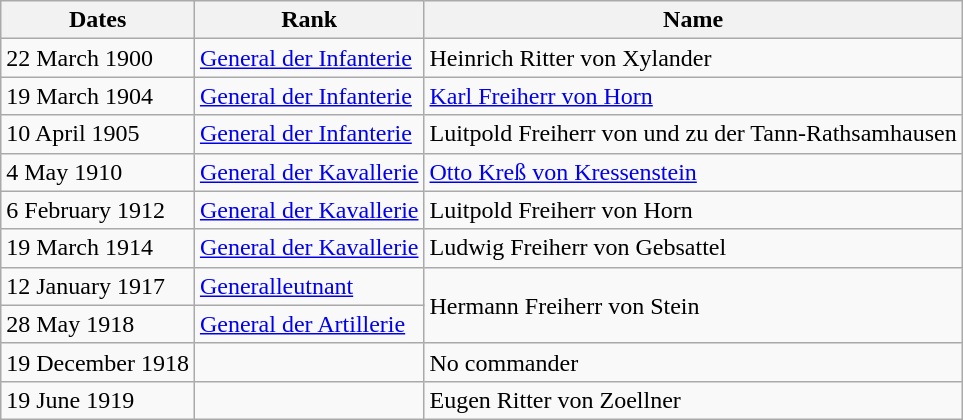<table class="wikitable">
<tr>
<th>Dates</th>
<th>Rank</th>
<th>Name</th>
</tr>
<tr>
<td>22 March 1900</td>
<td><a href='#'>General der Infanterie</a></td>
<td>Heinrich Ritter von Xylander</td>
</tr>
<tr>
<td>19 March 1904</td>
<td><a href='#'>General der Infanterie</a></td>
<td><a href='#'>Karl Freiherr von Horn</a></td>
</tr>
<tr>
<td>10 April 1905</td>
<td><a href='#'>General der Infanterie</a></td>
<td>Luitpold Freiherr von und zu der Tann-Rathsamhausen</td>
</tr>
<tr>
<td>4 May 1910</td>
<td><a href='#'>General der Kavallerie</a></td>
<td><a href='#'>Otto Kreß von Kressenstein</a></td>
</tr>
<tr>
<td>6 February 1912</td>
<td><a href='#'>General der Kavallerie</a></td>
<td>Luitpold Freiherr von Horn</td>
</tr>
<tr>
<td>19 March 1914</td>
<td><a href='#'>General der Kavallerie</a></td>
<td>Ludwig Freiherr von Gebsattel</td>
</tr>
<tr>
<td>12 January 1917</td>
<td><a href='#'>Generalleutnant</a></td>
<td rowspan=2>Hermann Freiherr von Stein</td>
</tr>
<tr>
<td>28 May 1918</td>
<td><a href='#'>General der Artillerie</a></td>
</tr>
<tr>
<td>19 December 1918</td>
<td></td>
<td>No commander</td>
</tr>
<tr>
<td>19 June 1919</td>
<td></td>
<td>Eugen Ritter von Zoellner</td>
</tr>
</table>
